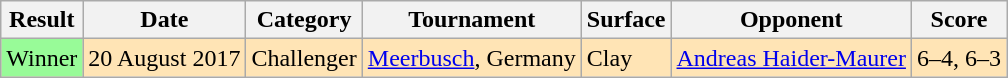<table class=wikitable>
<tr>
<th>Result</th>
<th>Date</th>
<th>Category</th>
<th>Tournament</th>
<th>Surface</th>
<th>Opponent</th>
<th>Score</th>
</tr>
<tr bgcolor=moccasin>
<td style="background:#98FB98">Winner</td>
<td>20 August 2017</td>
<td>Challenger</td>
<td><a href='#'>Meerbusch</a>, Germany</td>
<td>Clay</td>
<td> <a href='#'>Andreas Haider-Maurer</a></td>
<td>6–4, 6–3</td>
</tr>
</table>
